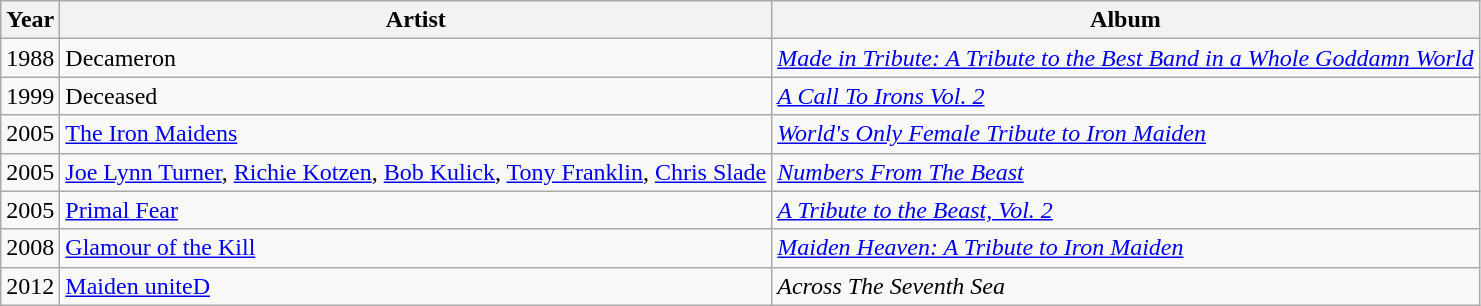<table class="wikitable">
<tr>
<th>Year</th>
<th>Artist</th>
<th>Album</th>
</tr>
<tr>
<td>1988</td>
<td>Decameron</td>
<td><em><a href='#'>Made in Tribute: A Tribute to the Best Band in a Whole Goddamn World</a></em></td>
</tr>
<tr>
<td>1999</td>
<td>Deceased</td>
<td><em><a href='#'>A Call To Irons Vol. 2</a></em></td>
</tr>
<tr>
<td>2005</td>
<td><a href='#'>The Iron Maidens</a></td>
<td><em><a href='#'>World's Only Female Tribute to Iron Maiden</a></em></td>
</tr>
<tr>
<td>2005</td>
<td><a href='#'>Joe Lynn Turner</a>, <a href='#'>Richie Kotzen</a>, <a href='#'>Bob Kulick</a>, <a href='#'>Tony Franklin</a>, <a href='#'>Chris Slade</a></td>
<td><em><a href='#'>Numbers From The Beast</a></em></td>
</tr>
<tr>
<td>2005</td>
<td><a href='#'>Primal Fear</a></td>
<td><em><a href='#'>A Tribute to the Beast, Vol. 2</a></em></td>
</tr>
<tr>
<td>2008</td>
<td><a href='#'>Glamour of the Kill</a></td>
<td><em><a href='#'>Maiden Heaven: A Tribute to Iron Maiden</a></em></td>
</tr>
<tr>
<td>2012</td>
<td><a href='#'>Maiden uniteD</a></td>
<td><em>Across The Seventh Sea</em></td>
</tr>
</table>
